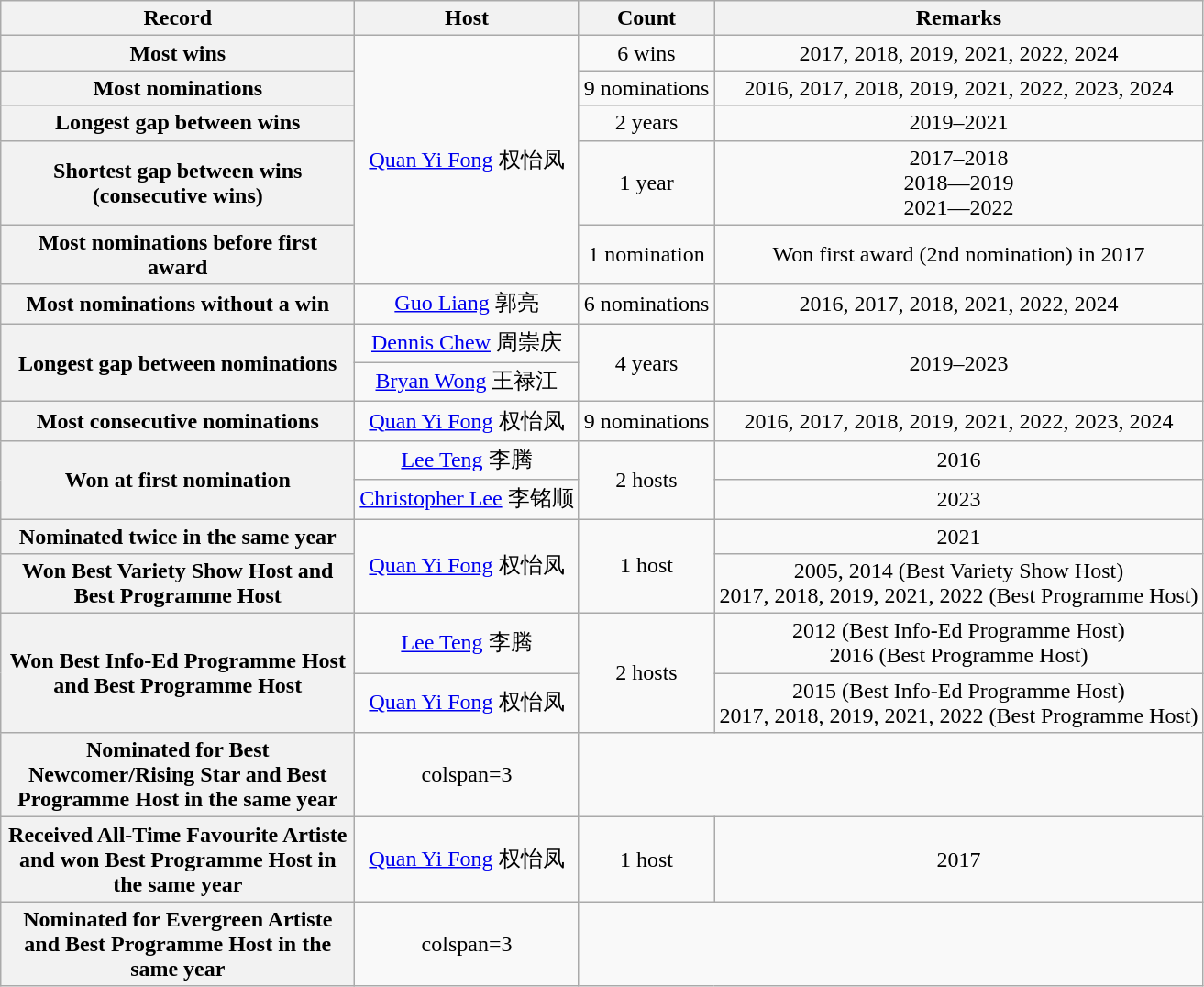<table class="wikitable" style="text-align: center;">
<tr>
<th width=250 scope="col">Record</th>
<th scope="col">Host</th>
<th scope="col">Count</th>
<th scope="col">Remarks</th>
</tr>
<tr>
<th>Most wins</th>
<td rowspan=5><a href='#'>Quan Yi Fong</a> 权怡凤</td>
<td>6 wins</td>
<td>2017, 2018, 2019, 2021, 2022, 2024</td>
</tr>
<tr>
<th>Most nominations</th>
<td>9 nominations</td>
<td>2016, 2017, 2018, 2019, 2021, 2022, 2023, 2024</td>
</tr>
<tr>
<th>Longest gap between wins</th>
<td>2 years</td>
<td>2019–2021</td>
</tr>
<tr>
<th>Shortest gap between wins<br>(consecutive wins)</th>
<td>1 year</td>
<td>2017–2018<br>2018—2019<br>2021—2022</td>
</tr>
<tr>
<th>Most nominations before first award</th>
<td>1 nomination</td>
<td>Won first award (2nd nomination) in 2017</td>
</tr>
<tr>
<th>Most nominations without a win</th>
<td><a href='#'>Guo Liang</a> 郭亮</td>
<td>6 nominations</td>
<td>2016, 2017, 2018, 2021, 2022, 2024</td>
</tr>
<tr>
<th rowspan=2>Longest gap between nominations</th>
<td><a href='#'>Dennis Chew</a> 周崇庆</td>
<td rowspan=2>4 years</td>
<td rowspan=2>2019–2023</td>
</tr>
<tr>
<td><a href='#'>Bryan Wong</a> 王禄江</td>
</tr>
<tr>
<th>Most consecutive nominations</th>
<td><a href='#'>Quan Yi Fong</a> 权怡凤</td>
<td>9 nominations</td>
<td>2016, 2017, 2018, 2019, 2021, 2022, 2023, 2024</td>
</tr>
<tr>
<th rowspan=2>Won at first nomination</th>
<td><a href='#'>Lee Teng</a> 李腾</td>
<td rowspan=2>2 hosts</td>
<td>2016</td>
</tr>
<tr>
<td><a href='#'>Christopher Lee</a> 李铭顺</td>
<td>2023</td>
</tr>
<tr>
<th>Nominated twice in the same year</th>
<td rowspan=2><a href='#'>Quan Yi Fong</a> 权怡凤</td>
<td rowspan=2>1 host</td>
<td>2021</td>
</tr>
<tr>
<th>Won Best Variety Show Host and Best Programme Host</th>
<td>2005, 2014 (Best Variety Show Host)<br>2017, 2018, 2019, 2021, 2022 (Best Programme Host)</td>
</tr>
<tr>
<th rowspan=2>Won Best Info-Ed Programme Host and Best Programme Host</th>
<td><a href='#'>Lee Teng</a> 李腾</td>
<td rowspan=2>2 hosts</td>
<td>2012 (Best Info-Ed Programme Host)<br>2016 (Best Programme Host)</td>
</tr>
<tr>
<td><a href='#'>Quan Yi Fong</a> 权怡凤</td>
<td>2015 (Best Info-Ed Programme Host)<br>2017, 2018, 2019, 2021, 2022 (Best Programme Host)</td>
</tr>
<tr>
<th>Nominated for Best Newcomer/Rising Star and Best Programme Host in the same year</th>
<td>colspan=3 </td>
</tr>
<tr>
<th>Received All-Time Favourite Artiste and won Best Programme Host in the same year</th>
<td><a href='#'>Quan Yi Fong</a> 权怡凤</td>
<td>1 host</td>
<td>2017</td>
</tr>
<tr>
<th rowspan=4>Nominated for Evergreen Artiste and Best Programme Host in the same year</th>
<td>colspan=3 </td>
</tr>
</table>
